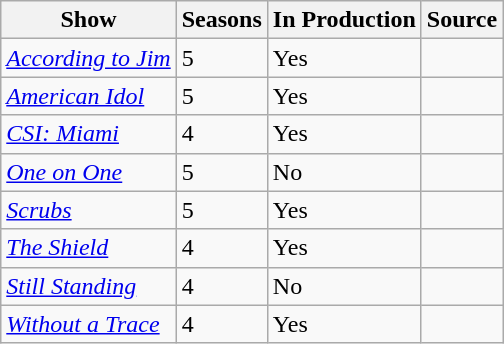<table class="wikitable">
<tr ">
<th>Show</th>
<th>Seasons</th>
<th>In Production</th>
<th>Source</th>
</tr>
<tr>
<td><em><a href='#'>According to Jim</a></em></td>
<td>5</td>
<td>Yes</td>
<td></td>
</tr>
<tr>
<td><em><a href='#'>American Idol</a></em></td>
<td>5</td>
<td>Yes</td>
<td></td>
</tr>
<tr>
<td><em><a href='#'>CSI: Miami</a></em></td>
<td>4</td>
<td>Yes</td>
<td></td>
</tr>
<tr>
<td><em><a href='#'>One on One</a></em></td>
<td>5</td>
<td>No</td>
<td></td>
</tr>
<tr>
<td><em><a href='#'>Scrubs</a></em></td>
<td>5</td>
<td>Yes</td>
<td></td>
</tr>
<tr>
<td><em><a href='#'>The Shield</a></em></td>
<td>4</td>
<td>Yes</td>
<td></td>
</tr>
<tr>
<td><em><a href='#'>Still Standing</a></em></td>
<td>4</td>
<td>No</td>
<td></td>
</tr>
<tr>
<td><em><a href='#'>Without a Trace</a></em></td>
<td>4</td>
<td>Yes</td>
<td></td>
</tr>
</table>
